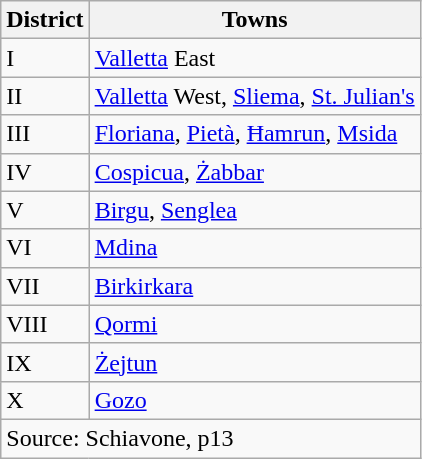<table class=wikitable>
<tr>
<th>District</th>
<th>Towns</th>
</tr>
<tr>
<td>I</td>
<td><a href='#'>Valletta</a> East</td>
</tr>
<tr>
<td>II</td>
<td><a href='#'>Valletta</a> West, <a href='#'>Sliema</a>, <a href='#'>St. Julian's</a></td>
</tr>
<tr>
<td>III</td>
<td><a href='#'>Floriana</a>, <a href='#'>Pietà</a>, <a href='#'>Ħamrun</a>, <a href='#'>Msida</a></td>
</tr>
<tr>
<td>IV</td>
<td><a href='#'>Cospicua</a>, <a href='#'>Żabbar</a></td>
</tr>
<tr>
<td>V</td>
<td><a href='#'>Birgu</a>, <a href='#'>Senglea</a></td>
</tr>
<tr>
<td>VI</td>
<td><a href='#'>Mdina</a></td>
</tr>
<tr>
<td>VII</td>
<td><a href='#'>Birkirkara</a></td>
</tr>
<tr>
<td>VIII</td>
<td><a href='#'>Qormi</a></td>
</tr>
<tr>
<td>IX</td>
<td><a href='#'>Żejtun</a></td>
</tr>
<tr>
<td>X</td>
<td><a href='#'>Gozo</a></td>
</tr>
<tr>
<td colspan=2>Source: Schiavone, p13</td>
</tr>
</table>
